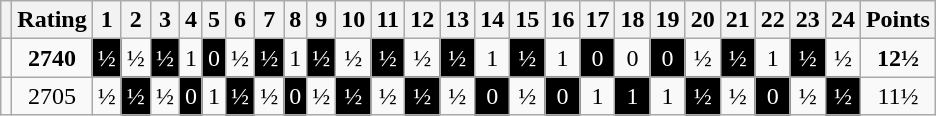<table class="wikitable" style="text-align:center">
<tr>
<th></th>
<th>Rating</th>
<th>1</th>
<th>2</th>
<th>3</th>
<th>4</th>
<th>5</th>
<th>6</th>
<th>7</th>
<th>8</th>
<th>9</th>
<th>10</th>
<th>11</th>
<th>12</th>
<th>13</th>
<th>14</th>
<th>15</th>
<th>16</th>
<th>17</th>
<th>18</th>
<th>19</th>
<th>20</th>
<th>21</th>
<th>22</th>
<th>23</th>
<th>24</th>
<th>Points</th>
</tr>
<tr>
<td align=left></td>
<td><strong>2740</strong></td>
<td style="background:black; color:white">½</td>
<td>½</td>
<td style="background:black; color:white">½</td>
<td>1</td>
<td style="background:black; color:white">0</td>
<td>½</td>
<td style="background:black; color:white">½</td>
<td>1</td>
<td style="background:black; color:white">½</td>
<td>½</td>
<td style="background:black; color:white">½</td>
<td>½</td>
<td style="background:black; color:white">½</td>
<td>1</td>
<td style="background:black; color:white">½</td>
<td>1</td>
<td style="background:black; color:white">0</td>
<td>0</td>
<td style="background:black; color:white">0</td>
<td>½</td>
<td style="background:black; color:white">½</td>
<td>1</td>
<td style="background:black; color:white">½</td>
<td>½</td>
<td><strong>12½</strong></td>
</tr>
<tr>
<td align=left></td>
<td>2705</td>
<td>½</td>
<td style="background:black; color:white">½</td>
<td>½</td>
<td style="background:black; color:white">0</td>
<td>1</td>
<td style="background:black; color:white">½</td>
<td>½</td>
<td style="background:black; color:white">0</td>
<td>½</td>
<td style="background:black; color:white">½</td>
<td>½</td>
<td style="background:black; color:white">½</td>
<td>½</td>
<td style="background:black; color:white">0</td>
<td>½</td>
<td style="background:black; color:white">0</td>
<td>1</td>
<td style="background:black; color:white">1</td>
<td>1</td>
<td style="background:black; color:white">½</td>
<td>½</td>
<td style="background:black; color:white">0</td>
<td>½</td>
<td style="background:black; color:white">½</td>
<td>11½</td>
</tr>
</table>
